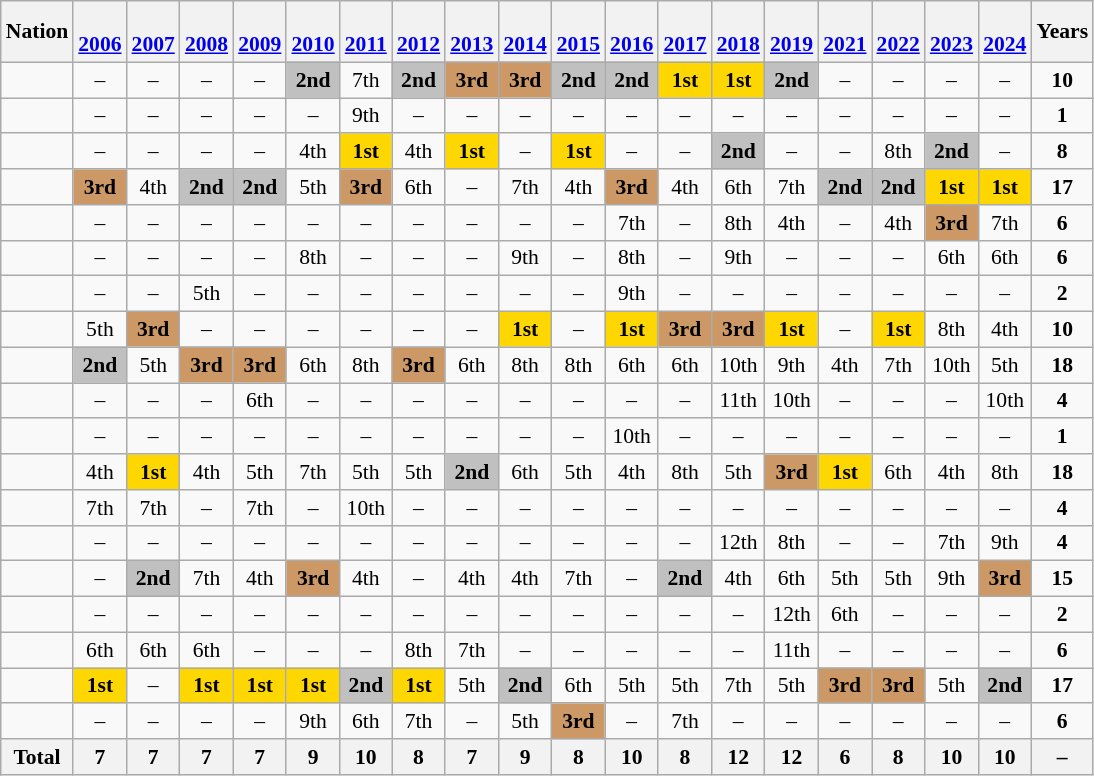<table class="wikitable" style="text-align:center; font-size:90%">
<tr>
<th>Nation</th>
<th><br><a href='#'>2006</a></th>
<th><br><a href='#'>2007</a></th>
<th><br><a href='#'>2008</a></th>
<th><br><a href='#'>2009</a></th>
<th><br><a href='#'>2010</a></th>
<th><br><a href='#'>2011</a></th>
<th><br><a href='#'>2012</a></th>
<th><br><a href='#'>2013</a></th>
<th><br><a href='#'>2014</a></th>
<th><br><a href='#'>2015</a></th>
<th><br><a href='#'>2016</a></th>
<th><br><a href='#'>2017</a></th>
<th><br><a href='#'>2018</a></th>
<th><br><a href='#'>2019</a></th>
<th><br><a href='#'>2021</a></th>
<th><br><a href='#'>2022</a></th>
<th><br><a href='#'>2023</a></th>
<th><br><a href='#'>2024</a></th>
<th>Years</th>
</tr>
<tr>
<td align=left></td>
<td>–</td>
<td>–</td>
<td>–</td>
<td>–</td>
<td bgcolor=silver><strong>2nd</strong></td>
<td>7th</td>
<td bgcolor=silver><strong>2nd</strong></td>
<td bgcolor=#cc9966><strong>3rd</strong></td>
<td bgcolor=#cc9966><strong>3rd</strong></td>
<td bgcolor=silver><strong>2nd</strong></td>
<td bgcolor=silver><strong>2nd</strong></td>
<td bgcolor=gold><strong>1st</strong></td>
<td bgcolor=gold><strong>1st</strong></td>
<td bgcolor=silver><strong>2nd</strong></td>
<td>–</td>
<td>–</td>
<td>–</td>
<td>–</td>
<td><strong>10</strong></td>
</tr>
<tr>
<td align=left></td>
<td>–</td>
<td>–</td>
<td>–</td>
<td>–</td>
<td>–</td>
<td>9th</td>
<td>–</td>
<td>–</td>
<td>–</td>
<td>–</td>
<td>–</td>
<td>–</td>
<td>–</td>
<td>–</td>
<td>–</td>
<td>–</td>
<td>–</td>
<td>–</td>
<td><strong>1</strong></td>
</tr>
<tr>
<td align=left></td>
<td>–</td>
<td>–</td>
<td>–</td>
<td>–</td>
<td>4th</td>
<td bgcolor=gold><strong>1st</strong></td>
<td>4th</td>
<td bgcolor=gold><strong>1st</strong></td>
<td>–</td>
<td bgcolor=gold><strong>1st</strong></td>
<td>–</td>
<td>–</td>
<td bgcolor=silver><strong>2nd</strong></td>
<td>–</td>
<td>–</td>
<td>8th</td>
<td bgcolor=silver><strong>2nd</strong></td>
<td>–</td>
<td><strong>8</strong></td>
</tr>
<tr>
<td align=left></td>
<td bgcolor=#cc9966><strong>3rd</strong></td>
<td>4th</td>
<td bgcolor=silver><strong>2nd</strong></td>
<td bgcolor=silver><strong>2nd</strong></td>
<td>5th</td>
<td bgcolor=#cc9966><strong>3rd</strong></td>
<td>6th</td>
<td>–</td>
<td>7th</td>
<td>4th</td>
<td bgcolor=#cc9966><strong>3rd</strong></td>
<td>4th</td>
<td>6th</td>
<td>7th</td>
<td bgcolor=silver><strong>2nd</strong></td>
<td bgcolor=silver><strong>2nd</strong></td>
<td bgcolor=gold><strong>1st</strong></td>
<td bgcolor=gold><strong>1st</strong></td>
<td><strong>17</strong></td>
</tr>
<tr>
<td align=left></td>
<td>–</td>
<td>–</td>
<td>–</td>
<td>–</td>
<td>–</td>
<td>–</td>
<td>–</td>
<td>–</td>
<td>–</td>
<td>–</td>
<td>7th</td>
<td>–</td>
<td>8th</td>
<td>4th</td>
<td>–</td>
<td>4th</td>
<td bgcolor=#cc9966><strong>3rd</strong></td>
<td>7th</td>
<td><strong>6</strong></td>
</tr>
<tr>
<td align=left></td>
<td>–</td>
<td>–</td>
<td>–</td>
<td>–</td>
<td>8th</td>
<td>–</td>
<td>–</td>
<td>–</td>
<td>9th</td>
<td>–</td>
<td>8th</td>
<td>–</td>
<td>9th</td>
<td>–</td>
<td>–</td>
<td>–</td>
<td>6th</td>
<td>6th</td>
<td><strong>6</strong></td>
</tr>
<tr>
<td align=left></td>
<td>–</td>
<td>–</td>
<td>5th</td>
<td>–</td>
<td>–</td>
<td>–</td>
<td>–</td>
<td>–</td>
<td>–</td>
<td>–</td>
<td>9th</td>
<td>–</td>
<td>–</td>
<td>–</td>
<td>–</td>
<td>–</td>
<td>–</td>
<td>–</td>
<td><strong>2</strong></td>
</tr>
<tr>
<td align=left></td>
<td>5th</td>
<td bgcolor=#cc9966><strong>3rd</strong></td>
<td>–</td>
<td>–</td>
<td>–</td>
<td>–</td>
<td>–</td>
<td>–</td>
<td bgcolor=gold><strong>1st</strong></td>
<td>–</td>
<td bgcolor=gold><strong>1st</strong></td>
<td bgcolor=#cc9966><strong>3rd</strong></td>
<td bgcolor=#cc9966><strong>3rd</strong></td>
<td bgcolor=gold><strong>1st</strong></td>
<td>–</td>
<td bgcolor=gold><strong>1st</strong></td>
<td>8th</td>
<td>4th</td>
<td><strong>10</strong></td>
</tr>
<tr>
<td align=left></td>
<td bgcolor=silver><strong>2nd</strong></td>
<td>5th</td>
<td bgcolor=#cc9966><strong>3rd</strong></td>
<td bgcolor=#cc9966><strong>3rd</strong></td>
<td>6th</td>
<td>8th</td>
<td bgcolor=#cc9966><strong>3rd</strong></td>
<td>6th</td>
<td>8th</td>
<td>8th</td>
<td>6th</td>
<td>6th</td>
<td>10th</td>
<td>9th</td>
<td>4th</td>
<td>7th</td>
<td>10th</td>
<td>5th</td>
<td><strong>18</strong></td>
</tr>
<tr>
<td align=left></td>
<td>–</td>
<td>–</td>
<td>–</td>
<td>6th</td>
<td>–</td>
<td>–</td>
<td>–</td>
<td>–</td>
<td>–</td>
<td>–</td>
<td>–</td>
<td>–</td>
<td>11th</td>
<td>10th</td>
<td>–</td>
<td>–</td>
<td>–</td>
<td>10th</td>
<td><strong>4</strong></td>
</tr>
<tr>
<td align=left></td>
<td>–</td>
<td>–</td>
<td>–</td>
<td>–</td>
<td>–</td>
<td>–</td>
<td>–</td>
<td>–</td>
<td>–</td>
<td>–</td>
<td>10th</td>
<td>–</td>
<td>–</td>
<td>–</td>
<td>–</td>
<td>–</td>
<td>–</td>
<td>–</td>
<td><strong>1</strong></td>
</tr>
<tr>
<td align=left></td>
<td>4th</td>
<td bgcolor=gold><strong>1st</strong></td>
<td>4th</td>
<td>5th</td>
<td>7th</td>
<td>5th</td>
<td>5th</td>
<td bgcolor=silver><strong>2nd</strong></td>
<td>6th</td>
<td>5th</td>
<td>4th</td>
<td>8th</td>
<td>5th</td>
<td bgcolor=#cc9966><strong>3rd</strong></td>
<td bgcolor=gold><strong>1st</strong></td>
<td>6th</td>
<td>4th</td>
<td>8th</td>
<td><strong>18</strong></td>
</tr>
<tr>
<td align=left></td>
<td>7th</td>
<td>7th</td>
<td>–</td>
<td>7th</td>
<td>–</td>
<td>10th</td>
<td>–</td>
<td>–</td>
<td>–</td>
<td>–</td>
<td>–</td>
<td>–</td>
<td>–</td>
<td>–</td>
<td>–</td>
<td>–</td>
<td>–</td>
<td>–</td>
<td><strong>4</strong></td>
</tr>
<tr>
<td align=left></td>
<td>–</td>
<td>–</td>
<td>–</td>
<td>–</td>
<td>–</td>
<td>–</td>
<td>–</td>
<td>–</td>
<td>–</td>
<td>–</td>
<td>–</td>
<td>–</td>
<td>12th</td>
<td>8th</td>
<td>–</td>
<td>–</td>
<td>7th</td>
<td>9th</td>
<td><strong>4</strong></td>
</tr>
<tr>
<td align=left></td>
<td>–</td>
<td bgcolor=silver><strong>2nd</strong></td>
<td>7th</td>
<td>4th</td>
<td bgcolor=#cc9966><strong>3rd</strong></td>
<td>4th</td>
<td>–</td>
<td>4th</td>
<td>4th</td>
<td>7th</td>
<td>–</td>
<td bgcolor=silver><strong>2nd</strong></td>
<td>4th</td>
<td>6th</td>
<td>5th</td>
<td>5th</td>
<td>9th</td>
<td bgcolor=#cc9966><strong>3rd</strong></td>
<td><strong>15</strong></td>
</tr>
<tr>
<td align=left></td>
<td>–</td>
<td>–</td>
<td>–</td>
<td>–</td>
<td>–</td>
<td>–</td>
<td>–</td>
<td>–</td>
<td>–</td>
<td>–</td>
<td>–</td>
<td>–</td>
<td>–</td>
<td>12th</td>
<td>6th</td>
<td>–</td>
<td>–</td>
<td>–</td>
<td><strong>2</strong></td>
</tr>
<tr>
<td align=left></td>
<td>6th</td>
<td>6th</td>
<td>6th</td>
<td>–</td>
<td>–</td>
<td>–</td>
<td>8th</td>
<td>7th</td>
<td>–</td>
<td>–</td>
<td>–</td>
<td>–</td>
<td>–</td>
<td>11th</td>
<td>–</td>
<td>–</td>
<td>–</td>
<td>–</td>
<td><strong>6</strong></td>
</tr>
<tr>
<td align=left></td>
<td bgcolor=gold><strong>1st</strong></td>
<td>–</td>
<td bgcolor=gold><strong>1st</strong></td>
<td bgcolor=gold><strong>1st</strong></td>
<td bgcolor=gold><strong>1st</strong></td>
<td bgcolor=silver><strong>2nd</strong></td>
<td bgcolor=gold><strong>1st</strong></td>
<td>5th</td>
<td bgcolor=silver><strong>2nd</strong></td>
<td>6th</td>
<td>5th</td>
<td>5th</td>
<td>7th</td>
<td>5th</td>
<td bgcolor=#cc9966><strong>3rd</strong></td>
<td bgcolor=#cc9966><strong>3rd</strong></td>
<td>5th</td>
<td bgcolor=silver><strong>2nd</strong></td>
<td><strong>17</strong></td>
</tr>
<tr>
<td align=left></td>
<td>–</td>
<td>–</td>
<td>–</td>
<td>–</td>
<td>9th</td>
<td>6th</td>
<td>7th</td>
<td>–</td>
<td>5th</td>
<td bgcolor=#cc9966><strong>3rd</strong></td>
<td>–</td>
<td>7th</td>
<td>–</td>
<td>–</td>
<td>–</td>
<td>–</td>
<td>–</td>
<td>–</td>
<td><strong>6</strong></td>
</tr>
<tr>
<th>Total</th>
<th>7</th>
<th>7</th>
<th>7</th>
<th>7</th>
<th>9</th>
<th>10</th>
<th>8</th>
<th>7</th>
<th>9</th>
<th>8</th>
<th>10</th>
<th>8</th>
<th>12</th>
<th>12</th>
<th>6</th>
<th>8</th>
<th>10</th>
<th>10</th>
<th>–</th>
</tr>
</table>
